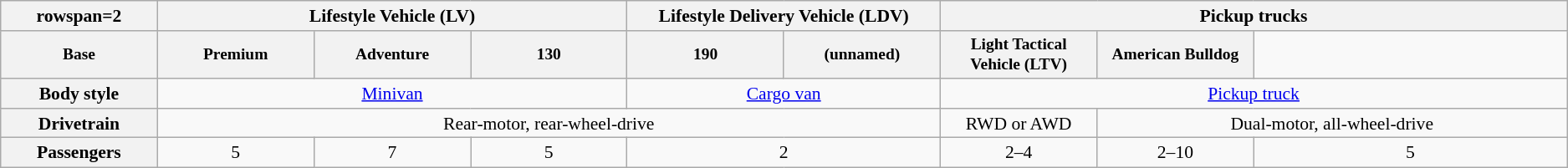<table class="wikitable" style="font-size:90%;text-align:center;">
<tr>
<th>rowspan=2 </th>
<th colspan=3>Lifestyle Vehicle (LV)</th>
<th colspan=2>Lifestyle Delivery Vehicle (LDV)</th>
<th colspan=3>Pickup trucks</th>
</tr>
<tr style="font-size:90%;">
<th style="width:10%;">Base</th>
<th style="width:10%;">Premium</th>
<th style="width:10%;">Adventure</th>
<th style="width:10%;">130</th>
<th style="width:10%;">190</th>
<th style="width:10%;">(unnamed)</th>
<th style="width:10%;">Light Tactical Vehicle (LTV)</th>
<th style="width:10%;">American Bulldog</th>
</tr>
<tr>
<th>Body style</th>
<td colspan=3><a href='#'>Minivan</a></td>
<td colspan=2><a href='#'>Cargo van</a></td>
<td colspan=3><a href='#'>Pickup truck</a></td>
</tr>
<tr>
<th>Drivetrain</th>
<td colspan=5>Rear-motor, rear-wheel-drive</td>
<td>RWD or AWD</td>
<td colspan=3>Dual-motor, all-wheel-drive</td>
</tr>
<tr>
<th>Passengers</th>
<td>5</td>
<td>7</td>
<td>5</td>
<td colspan=2>2</td>
<td>2–4</td>
<td>2–10</td>
<td>5</td>
</tr>
</table>
